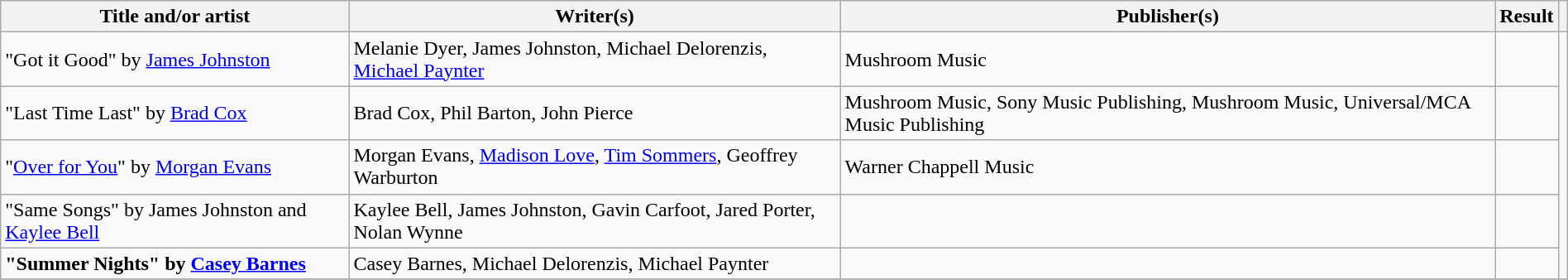<table class="wikitable" width=100%>
<tr>
<th scope="col">Title and/or artist</th>
<th scope="col">Writer(s)</th>
<th scope="col">Publisher(s)</th>
<th scope="col">Result</th>
<th scope="col"></th>
</tr>
<tr>
<td>"Got it Good" by <a href='#'>James Johnston</a></td>
<td>Melanie Dyer, James Johnston, Michael Delorenzis, <a href='#'>Michael Paynter</a></td>
<td>Mushroom Music</td>
<td></td>
<td rowspan="5"></td>
</tr>
<tr>
<td>"Last Time Last" by <a href='#'>Brad Cox</a></td>
<td>Brad Cox, Phil Barton, John Pierce</td>
<td>Mushroom Music, Sony Music Publishing, Mushroom Music, Universal/MCA Music Publishing</td>
<td></td>
</tr>
<tr>
<td>"<a href='#'>Over for You</a>" by <a href='#'>Morgan Evans</a></td>
<td>Morgan Evans, <a href='#'>Madison Love</a>, <a href='#'>Tim Sommers</a>, Geoffrey Warburton</td>
<td>Warner Chappell Music</td>
<td></td>
</tr>
<tr>
<td>"Same Songs" by James Johnston and <a href='#'>Kaylee Bell</a></td>
<td>Kaylee Bell, James Johnston, Gavin Carfoot, Jared Porter, Nolan Wynne</td>
<td></td>
<td></td>
</tr>
<tr>
<td><strong>"Summer Nights" by <a href='#'>Casey Barnes</a></strong></td>
<td>Casey Barnes, Michael Delorenzis, Michael Paynter</td>
<td></td>
<td></td>
</tr>
<tr>
</tr>
</table>
